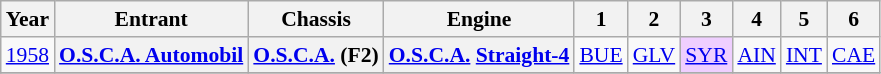<table class="wikitable" style="text-align:center; font-size:90%">
<tr>
<th>Year</th>
<th>Entrant</th>
<th>Chassis</th>
<th>Engine</th>
<th>1</th>
<th>2</th>
<th>3</th>
<th>4</th>
<th>5</th>
<th>6</th>
</tr>
<tr>
<td><a href='#'>1958</a></td>
<th><a href='#'>O.S.C.A. Automobil</a></th>
<th><a href='#'>O.S.C.A.</a> (F2)</th>
<th><a href='#'>O.S.C.A.</a> <a href='#'>Straight-4</a></th>
<td><a href='#'>BUE</a></td>
<td><a href='#'>GLV</a></td>
<td style="background:#EFCFFF;"><a href='#'>SYR</a><br></td>
<td><a href='#'>AIN</a></td>
<td><a href='#'>INT</a></td>
<td><a href='#'>CAE</a></td>
</tr>
<tr>
</tr>
</table>
